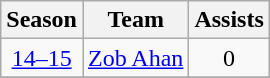<table class="wikitable" style="text-align: center;">
<tr>
<th>Season</th>
<th>Team</th>
<th>Assists</th>
</tr>
<tr>
<td><a href='#'>14–15</a></td>
<td align="left"><a href='#'>Zob Ahan</a></td>
<td>0</td>
</tr>
<tr>
</tr>
</table>
